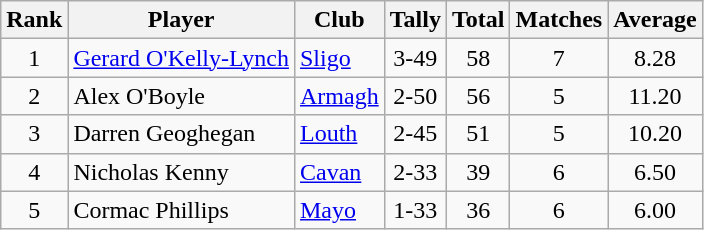<table class="wikitable">
<tr>
<th>Rank</th>
<th>Player</th>
<th>Club</th>
<th>Tally</th>
<th>Total</th>
<th>Matches</th>
<th>Average</th>
</tr>
<tr>
<td rowspan="1" style="text-align:center;">1</td>
<td><a href='#'>Gerard O'Kelly-Lynch</a></td>
<td><a href='#'>Sligo</a></td>
<td align=center>3-49</td>
<td align=center>58</td>
<td align=center>7</td>
<td align=center>8.28</td>
</tr>
<tr>
<td rowspan="1" style="text-align:center;">2</td>
<td>Alex O'Boyle</td>
<td><a href='#'>Armagh</a></td>
<td align=center>2-50</td>
<td align=center>56</td>
<td align=center>5</td>
<td align=center>11.20</td>
</tr>
<tr>
<td rowspan="1" style="text-align:center;">3</td>
<td>Darren Geoghegan</td>
<td><a href='#'>Louth</a></td>
<td align=center>2-45</td>
<td align=center>51</td>
<td align=center>5</td>
<td align=center>10.20</td>
</tr>
<tr>
<td rowspan="1" style="text-align:center;">4</td>
<td>Nicholas Kenny</td>
<td><a href='#'>Cavan</a></td>
<td align=center>2-33</td>
<td align=center>39</td>
<td align=center>6</td>
<td align=center>6.50</td>
</tr>
<tr>
<td rowspan="1" style="text-align:center;">5</td>
<td>Cormac Phillips</td>
<td><a href='#'>Mayo</a></td>
<td align=center>1-33</td>
<td align=center>36</td>
<td align=center>6</td>
<td align=center>6.00</td>
</tr>
</table>
